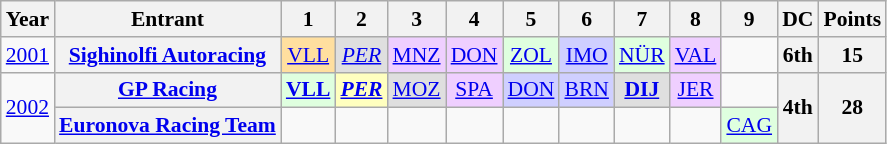<table class="wikitable" style="text-align:center; font-size:90%">
<tr>
<th>Year</th>
<th>Entrant</th>
<th>1</th>
<th>2</th>
<th>3</th>
<th>4</th>
<th>5</th>
<th>6</th>
<th>7</th>
<th>8</th>
<th>9</th>
<th>DC</th>
<th>Points</th>
</tr>
<tr>
<td><a href='#'>2001</a></td>
<th><a href='#'>Sighinolfi Autoracing</a></th>
<td style="background:#FFDF9F;"><a href='#'>VLL</a><br></td>
<td style="background:#DFDFDF;"><em><a href='#'>PER</a></em><br></td>
<td style="background:#EFCFFF;"><a href='#'>MNZ</a><br></td>
<td style="background:#EFCFFF;"><a href='#'>DON</a><br></td>
<td style="background:#DFFFDF;"><a href='#'>ZOL</a><br></td>
<td style="background:#CFCFFF;"><a href='#'>IMO</a><br></td>
<td style="background:#DFFFDF;"><a href='#'>NÜR</a><br></td>
<td style="background:#EFCFFF;"><a href='#'>VAL</a><br></td>
<td></td>
<th>6th</th>
<th>15</th>
</tr>
<tr>
<td rowspan=2><a href='#'>2002</a></td>
<th><a href='#'>GP Racing</a></th>
<td style="background:#DFFFDF;"><strong><a href='#'>VLL</a></strong><br></td>
<td style="background:#FFFFBF;"><strong><em><a href='#'>PER</a></em></strong><br></td>
<td style="background:#DFDFDF;"><a href='#'>MOZ</a><br></td>
<td style="background:#EFCFFF;"><a href='#'>SPA</a><br></td>
<td style="background:#CFCFFF;"><a href='#'>DON</a><br></td>
<td style="background:#CFCFFF;"><a href='#'>BRN</a><br></td>
<td style="background:#DFDFDF;"><strong><a href='#'>DIJ</a></strong><br></td>
<td style="background:#EFCFFF;"><a href='#'>JER</a><br></td>
<td></td>
<th rowspan=2>4th</th>
<th rowspan=2>28</th>
</tr>
<tr>
<th><a href='#'>Euronova Racing Team</a></th>
<td></td>
<td></td>
<td></td>
<td></td>
<td></td>
<td></td>
<td></td>
<td></td>
<td style="background:#DFFFDF;"><a href='#'>CAG</a><br></td>
</tr>
</table>
